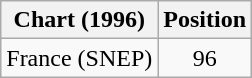<table class="wikitable">
<tr>
<th>Chart (1996)</th>
<th>Position</th>
</tr>
<tr>
<td>France (SNEP)</td>
<td align="center">96</td>
</tr>
</table>
